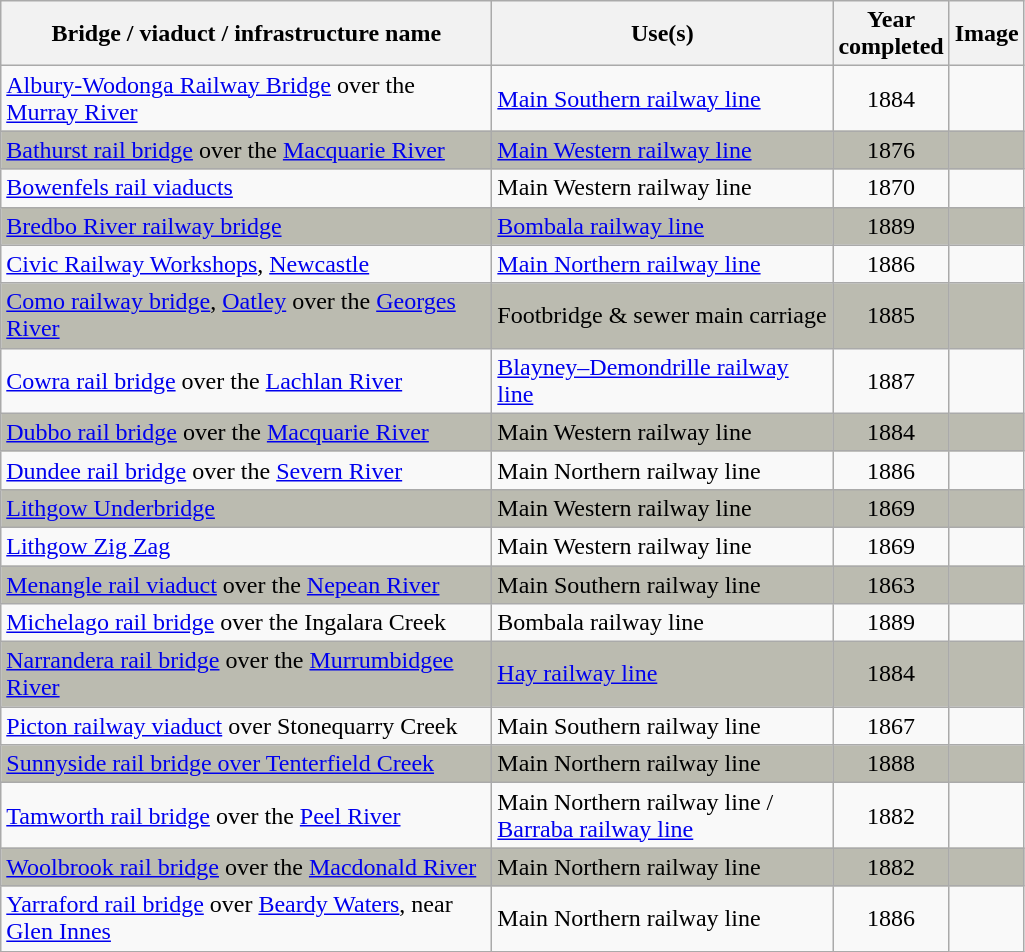<table class="wikitable">
<tr>
<th width="320pt">Bridge / viaduct / infrastructure name</th>
<th width="220pt">Use(s)</th>
<th width="50pt">Year completed</th>
<th>Image</th>
</tr>
<tr>
<td><a href='#'>Albury-Wodonga Railway Bridge</a> over the <a href='#'>Murray River</a></td>
<td><a href='#'>Main Southern railway line</a></td>
<td align="center">1884</td>
<td></td>
</tr>
<tr bgcolor="#BBBBBBB">
<td><a href='#'>Bathurst rail bridge</a> over the <a href='#'>Macquarie River</a></td>
<td><a href='#'>Main Western railway line</a></td>
<td align="center">1876</td>
<td align="center"></td>
</tr>
<tr>
<td><a href='#'>Bowenfels rail viaducts</a></td>
<td>Main Western railway line</td>
<td align="center">1870</td>
<td></td>
</tr>
<tr bgcolor="#BBBBBBB">
<td><a href='#'>Bredbo River railway bridge</a></td>
<td><a href='#'>Bombala railway line</a></td>
<td align="center">1889</td>
<td></td>
</tr>
<tr>
<td><a href='#'>Civic Railway Workshops</a>, <a href='#'>Newcastle</a></td>
<td><a href='#'>Main Northern railway line</a></td>
<td align="center">1886</td>
<td></td>
</tr>
<tr bgcolor="#BBBBBBB">
<td><a href='#'>Como railway bridge</a>, <a href='#'>Oatley</a> over the <a href='#'>Georges River</a></td>
<td>Footbridge & sewer main carriage</td>
<td align="center">1885</td>
<td align="center"></td>
</tr>
<tr>
<td><a href='#'>Cowra rail bridge</a> over the <a href='#'>Lachlan River</a></td>
<td><a href='#'>Blayney–Demondrille railway line</a></td>
<td align="center">1887</td>
<td align="center"></td>
</tr>
<tr bgcolor="#BBBBBBB">
<td><a href='#'>Dubbo rail bridge</a> over the <a href='#'>Macquarie River</a></td>
<td>Main Western railway line</td>
<td align="center">1884</td>
<td align="center"></td>
</tr>
<tr>
<td><a href='#'>Dundee rail bridge</a> over the <a href='#'>Severn River</a></td>
<td>Main Northern railway line</td>
<td align="center">1886</td>
<td></td>
</tr>
<tr bgcolor="#BBBBBBB">
<td><a href='#'>Lithgow Underbridge</a></td>
<td>Main Western railway line</td>
<td align="center">1869</td>
<td align="center"></td>
</tr>
<tr>
<td><a href='#'>Lithgow Zig Zag</a></td>
<td>Main Western railway line</td>
<td align="center">1869</td>
<td align="center"></td>
</tr>
<tr bgcolor="#BBBBBBB">
<td><a href='#'>Menangle rail viaduct</a> over the <a href='#'>Nepean River</a></td>
<td>Main Southern railway line</td>
<td align="center">1863</td>
<td align="center"></td>
</tr>
<tr>
<td><a href='#'>Michelago rail bridge</a> over the Ingalara Creek</td>
<td>Bombala railway line</td>
<td align="center">1889</td>
<td align="center"></td>
</tr>
<tr bgcolor="#BBBBBBB">
<td><a href='#'>Narrandera rail bridge</a> over the <a href='#'>Murrumbidgee River</a></td>
<td><a href='#'>Hay railway line</a></td>
<td align="center">1884</td>
<td align="center"></td>
</tr>
<tr>
<td><a href='#'>Picton railway viaduct</a> over Stonequarry Creek</td>
<td>Main Southern railway line</td>
<td align="center">1867</td>
<td align="center"></td>
</tr>
<tr bgcolor="#BBBBBBB">
<td><a href='#'>Sunnyside rail bridge over Tenterfield Creek</a></td>
<td>Main Northern railway line</td>
<td align="center">1888</td>
<td align="center"></td>
</tr>
<tr>
<td><a href='#'>Tamworth rail bridge</a> over the <a href='#'>Peel River</a></td>
<td>Main Northern railway line /<br><a href='#'>Barraba railway line</a></td>
<td align="center">1882</td>
<td align="center"></td>
</tr>
<tr bgcolor="#BBBBBBB">
<td><a href='#'>Woolbrook rail bridge</a> over the <a href='#'>Macdonald River</a></td>
<td>Main Northern railway line</td>
<td align="center">1882</td>
<td align="center"></td>
</tr>
<tr>
<td><a href='#'>Yarraford rail bridge</a> over <a href='#'>Beardy Waters</a>, near <a href='#'>Glen Innes</a></td>
<td>Main Northern railway line</td>
<td align="center">1886</td>
<td align="center"></td>
</tr>
</table>
